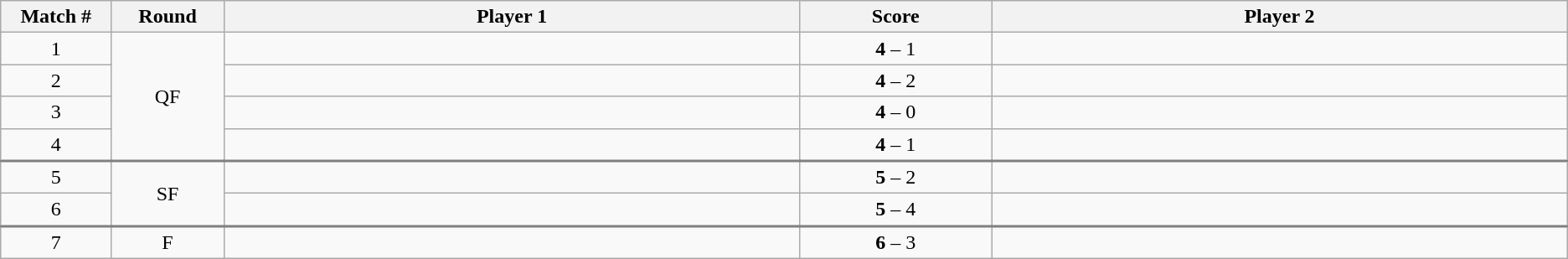<table class="wikitable">
<tr>
<th width="2%">Match #</th>
<th width="2%">Round</th>
<th width="15%">Player 1</th>
<th width="5%">Score</th>
<th width="15%">Player 2</th>
</tr>
<tr style="text-align:center;">
<td>1</td>
<td rowspan=4>QF</td>
<td></td>
<td><strong>4</strong> – 1</td>
<td></td>
</tr>
<tr style="text-align:center;">
<td>2</td>
<td></td>
<td><strong>4</strong> – 2</td>
<td></td>
</tr>
<tr style="text-align:center;">
<td>3</td>
<td></td>
<td><strong>4</strong> – 0</td>
<td></td>
</tr>
<tr style="text-align:center;">
<td>4</td>
<td></td>
<td><strong>4</strong> – 1</td>
<td></td>
</tr>
<tr style="text-align:center;border-top:solid gray 2px;">
<td>5</td>
<td rowspan=2>SF</td>
<td></td>
<td><strong>5</strong> – 2</td>
<td></td>
</tr>
<tr style="text-align:center;">
<td>6</td>
<td></td>
<td><strong>5</strong> – 4</td>
<td></td>
</tr>
<tr style="text-align:center;border-top:solid gray 2px;">
<td>7</td>
<td>F</td>
<td></td>
<td><strong>6</strong> – 3</td>
<td></td>
</tr>
</table>
